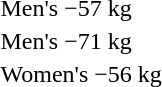<table>
<tr>
<td rowspan=2>Men's −57 kg</td>
<td rowspan=2></td>
<td rowspan=2></td>
<td></td>
</tr>
<tr>
<td></td>
</tr>
<tr>
<td rowspan=2>Men's −71 kg</td>
<td rowspan=2></td>
<td rowspan=2></td>
<td></td>
</tr>
<tr>
<td></td>
</tr>
<tr>
<td rowspan=2>Women's −56 kg</td>
<td rowspan=2></td>
<td rowspan=2></td>
<td></td>
</tr>
<tr>
<td></td>
</tr>
</table>
